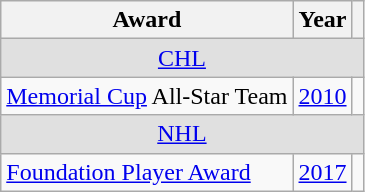<table class="wikitable">
<tr>
<th>Award</th>
<th>Year</th>
<th></th>
</tr>
<tr ALIGN="center" bgcolor="#e0e0e0">
<td colspan="3"><a href='#'>CHL</a></td>
</tr>
<tr>
<td><a href='#'>Memorial Cup</a> All-Star Team</td>
<td><a href='#'>2010</a></td>
<td></td>
</tr>
<tr ALIGN="center" bgcolor="#e0e0e0">
<td colspan="3"><a href='#'>NHL</a></td>
</tr>
<tr>
<td><a href='#'>Foundation Player Award</a></td>
<td><a href='#'>2017</a></td>
<td></td>
</tr>
</table>
